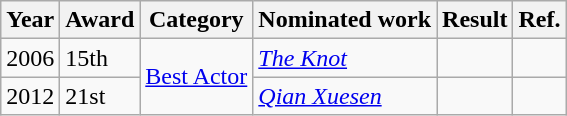<table class="wikitable">
<tr>
<th>Year</th>
<th>Award</th>
<th>Category</th>
<th>Nominated work</th>
<th>Result</th>
<th>Ref.</th>
</tr>
<tr>
<td>2006</td>
<td>15th</td>
<td rowspan=2><a href='#'>Best Actor</a></td>
<td><em><a href='#'>The Knot</a></em></td>
<td></td>
<td></td>
</tr>
<tr>
<td>2012</td>
<td>21st</td>
<td><em><a href='#'>Qian Xuesen</a></em></td>
<td></td>
<td></td>
</tr>
</table>
